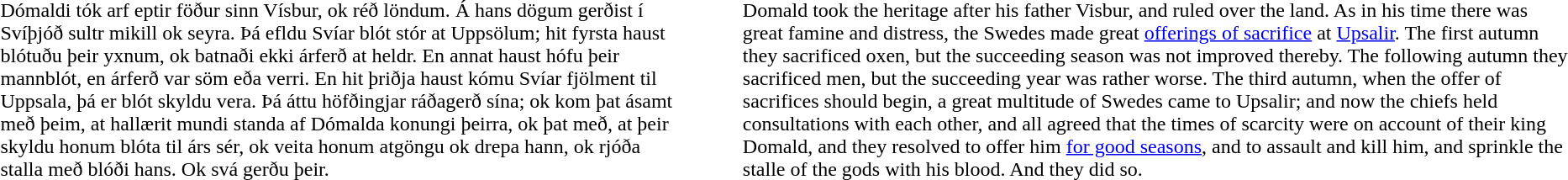<table cellpadding=3>
<tr>
<td><br>Dómaldi tók arf eptir föður sinn Vísbur, ok réð löndum. Á hans dögum gerðist í Svíþjóð sultr mikill ok seyra. Þá efldu Svíar blót stór at Uppsölum; hit fyrsta haust blótuðu þeir yxnum, ok batnaði ekki árferð at heldr. En annat haust hófu þeir mannblót, en árferð var söm eða verri. En hit þriðja haust kómu Svíar fjölment til Uppsala, þá er blót skyldu vera. Þá áttu höfðingjar ráðagerð sína; ok kom þat ásamt með þeim, at hallærit mundi standa af Dómalda konungi þeirra, ok þat með, at þeir skyldu honum blóta til árs sér, ok veita honum atgöngu ok drepa hann, ok rjóða stalla með blóði hans. Ok svá gerðu þeir.</td>
<td width="30"></td>
<td><br>Domald took the heritage after his father Visbur, and ruled over
the land.  As in his time there was great famine and distress,
the Swedes made great <a href='#'>offerings of sacrifice</a> at <a href='#'>Upsalir</a>.  The first
autumn they sacrificed oxen, but the succeeding season was not
improved thereby.  The following autumn they sacrificed men, but
the succeeding year was rather worse.  The third autumn, when the
offer of sacrifices should begin, a great multitude of Swedes
came to Upsalir; and now the chiefs held consultations with each
other, and all agreed that the times of scarcity were on account
of their king Domald, and they resolved to offer him <a href='#'>for good
seasons</a>, and to assault and kill him, and sprinkle the stalle of
the gods with his blood.  And they did so.</td>
<td></td>
</tr>
</table>
